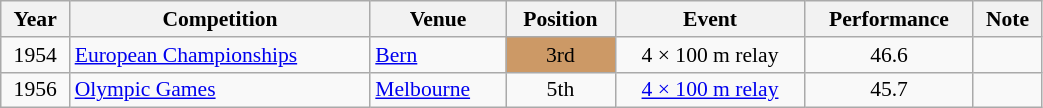<table class="wikitable" width=55% style="font-size:90%; text-align:center;">
<tr>
<th>Year</th>
<th>Competition</th>
<th>Venue</th>
<th>Position</th>
<th>Event</th>
<th>Performance</th>
<th>Note</th>
</tr>
<tr>
<td rowspan=1>1954</td>
<td rowspan=1 align=left><a href='#'>European Championships</a></td>
<td rowspan=1 align=left> <a href='#'>Bern</a></td>
<td bgcolor=cc9966>3rd</td>
<td>4 × 100 m relay</td>
<td>46.6</td>
<td></td>
</tr>
<tr>
<td rowspan=1>1956</td>
<td rowspan=1 align=left><a href='#'>Olympic Games</a></td>
<td rowspan=1 align=left> <a href='#'>Melbourne</a></td>
<td>5th</td>
<td><a href='#'>4 × 100 m relay</a></td>
<td>45.7</td>
<td></td>
</tr>
</table>
